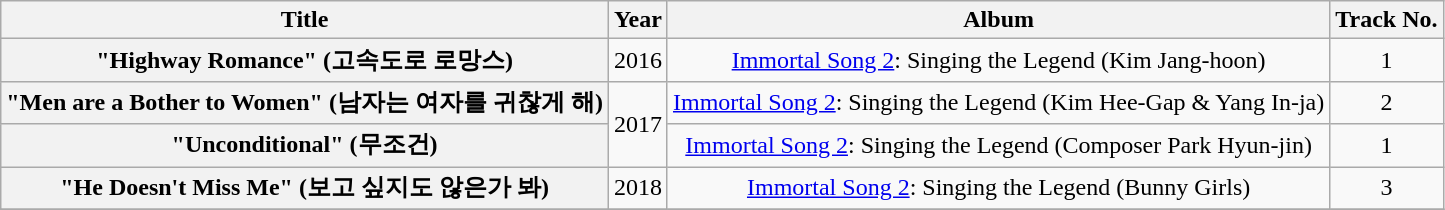<table class="wikitable plainrowheaders" style="text-align:center;">
<tr>
<th>Title</th>
<th>Year</th>
<th>Album</th>
<th>Track No.</th>
</tr>
<tr>
<th scope="row">"Highway Romance" (고속도로 로망스)</th>
<td>2016</td>
<td><a href='#'>Immortal Song 2</a>: Singing the Legend (Kim Jang-hoon)</td>
<td>1</td>
</tr>
<tr>
<th scope="row">"Men are a Bother to Women" (남자는 여자를 귀찮게 해)</th>
<td rowspan="2">2017</td>
<td><a href='#'>Immortal Song 2</a>: Singing the Legend (Kim Hee-Gap & Yang In-ja)</td>
<td>2</td>
</tr>
<tr>
<th scope="row">"Unconditional" (무조건)</th>
<td><a href='#'>Immortal Song 2</a>: Singing the Legend (Composer Park Hyun-jin)</td>
<td>1</td>
</tr>
<tr>
<th scope="row">"He Doesn't Miss Me" (보고 싶지도 않은가 봐)</th>
<td rowspan="1">2018</td>
<td><a href='#'>Immortal Song 2</a>: Singing the Legend (Bunny Girls)</td>
<td>3</td>
</tr>
<tr>
</tr>
</table>
